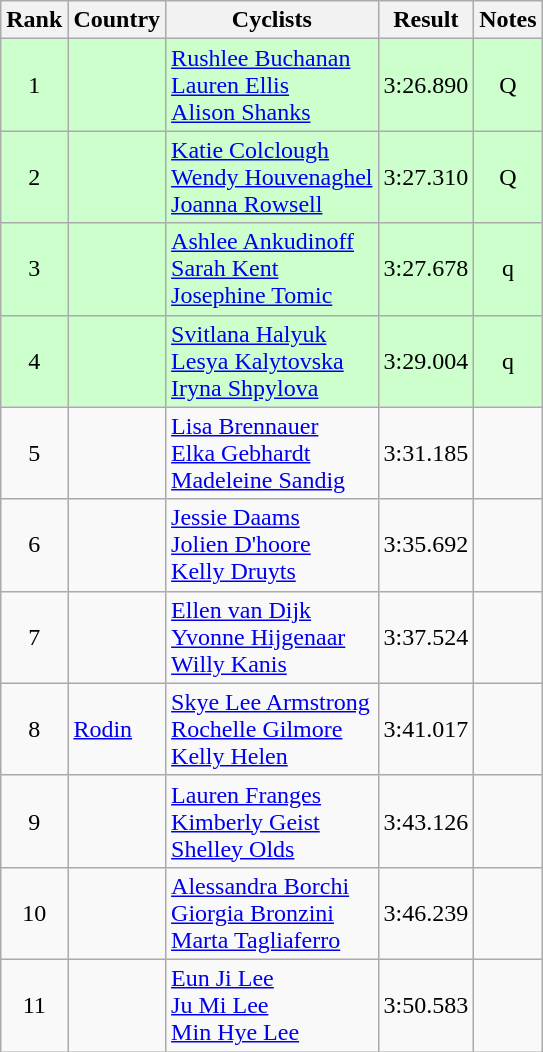<table class="wikitable sortable" style="text-align:center;">
<tr>
<th>Rank</th>
<th>Country</th>
<th class="unsortable">Cyclists</th>
<th>Result</th>
<th class="unsortable">Notes</th>
</tr>
<tr bgcolor=ccffcc>
<td>1</td>
<td align="left"></td>
<td align="left"><a href='#'>Rushlee Buchanan</a><br><a href='#'>Lauren Ellis</a><br><a href='#'>Alison Shanks</a></td>
<td>3:26.890</td>
<td>Q</td>
</tr>
<tr bgcolor=ccffcc>
<td>2</td>
<td align="left"></td>
<td align="left"><a href='#'>Katie Colclough</a><br><a href='#'>Wendy Houvenaghel</a><br><a href='#'>Joanna Rowsell</a></td>
<td>3:27.310</td>
<td>Q</td>
</tr>
<tr bgcolor=ccffcc>
<td>3</td>
<td align="left"></td>
<td align="left"><a href='#'>Ashlee Ankudinoff</a><br><a href='#'>Sarah Kent</a><br><a href='#'>Josephine Tomic</a></td>
<td>3:27.678</td>
<td>q</td>
</tr>
<tr bgcolor=ccffcc>
<td>4</td>
<td align="left"></td>
<td align="left"><a href='#'>Svitlana Halyuk</a><br><a href='#'>Lesya Kalytovska</a><br><a href='#'>Iryna Shpylova</a></td>
<td>3:29.004</td>
<td>q</td>
</tr>
<tr>
<td>5</td>
<td align="left"></td>
<td align="left"><a href='#'>Lisa Brennauer</a><br><a href='#'>Elka Gebhardt</a><br><a href='#'>Madeleine Sandig</a></td>
<td>3:31.185</td>
<td></td>
</tr>
<tr>
<td>6</td>
<td align="left"></td>
<td align="left"><a href='#'>Jessie Daams</a><br><a href='#'>Jolien D'hoore</a><br><a href='#'>Kelly Druyts</a></td>
<td>3:35.692</td>
<td></td>
</tr>
<tr>
<td>7</td>
<td align="left"></td>
<td align="left"><a href='#'>Ellen van Dijk</a><br><a href='#'>Yvonne Hijgenaar</a><br><a href='#'>Willy Kanis</a></td>
<td>3:37.524</td>
<td></td>
</tr>
<tr>
<td>8</td>
<td align="left"><a href='#'>Rodin</a></td>
<td align="left"><a href='#'>Skye Lee Armstrong</a><br><a href='#'>Rochelle Gilmore</a><br><a href='#'>Kelly Helen</a></td>
<td>3:41.017</td>
<td></td>
</tr>
<tr>
<td>9</td>
<td align="left"></td>
<td align="left"><a href='#'>Lauren Franges</a><br><a href='#'>Kimberly Geist</a><br><a href='#'>Shelley Olds</a></td>
<td>3:43.126</td>
<td></td>
</tr>
<tr>
<td>10</td>
<td align="left"></td>
<td align="left"><a href='#'>Alessandra Borchi</a><br><a href='#'>Giorgia Bronzini</a><br><a href='#'>Marta Tagliaferro</a></td>
<td>3:46.239</td>
<td></td>
</tr>
<tr>
<td>11</td>
<td align="left"></td>
<td align="left"><a href='#'>Eun Ji Lee</a><br><a href='#'>Ju Mi Lee</a><br><a href='#'>Min Hye Lee</a></td>
<td>3:50.583</td>
<td></td>
</tr>
</table>
